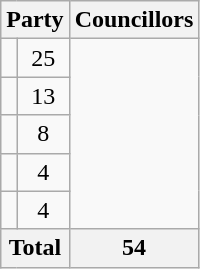<table class="wikitable">
<tr>
<th colspan=2>Party</th>
<th>Councillors</th>
</tr>
<tr>
<td></td>
<td align=center>25</td>
</tr>
<tr>
<td></td>
<td align=center>13</td>
</tr>
<tr>
<td></td>
<td align=center>8</td>
</tr>
<tr>
<td></td>
<td align=center>4</td>
</tr>
<tr>
<td></td>
<td align=center>4</td>
</tr>
<tr>
<th colspan=2>Total</th>
<th align=center>54</th>
</tr>
</table>
